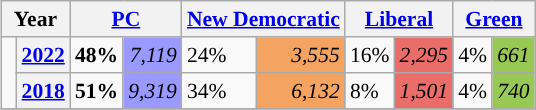<table class="wikitable" style="float:right; width:400; font-size:90%; margin-left:1em;">
<tr>
<th colspan="2" scope="col">Year</th>
<th colspan="2" scope="col"><a href='#'>PC</a></th>
<th colspan="2" scope="col"><a href='#'>New Democratic</a></th>
<th colspan="2" scope="col"><a href='#'>Liberal</a></th>
<th colspan="2" scope="col"><a href='#'>Green</a></th>
</tr>
<tr>
<td rowspan="2" style="width: 0.25em; background-color: "></td>
<th><a href='#'>2022</a></th>
<td><strong>48%</strong></td>
<td style="text-align:right; background:#9999FF;"><em>7,119</em></td>
<td>24%</td>
<td style="text-align:right; background:#F4A460;"><em>3,555</em></td>
<td>16%</td>
<td style="text-align:right; background:#EA6D6A;"><em>2,295</em></td>
<td>4%</td>
<td style="text-align:right; background:#99C955;"><em>661</em></td>
</tr>
<tr>
<th><a href='#'>2018</a></th>
<td><strong>51%</strong></td>
<td style="text-align:right; background:#9999FF;"><em>9,319</em></td>
<td>34%</td>
<td style="text-align:right; background:#F4A460;"><em>6,132</em></td>
<td>8%</td>
<td style="text-align:right; background:#EA6D6A;"><em>1,501</em></td>
<td>4%</td>
<td style="text-align:right; background:#99C955;"><em>740</em></td>
</tr>
<tr>
</tr>
</table>
